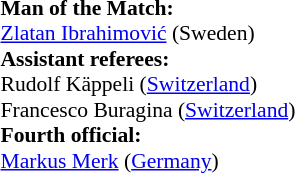<table style="width:100%; font-size:90%;">
<tr>
<td><br><strong>Man of the Match:</strong>
<br><a href='#'>Zlatan Ibrahimović</a> (Sweden)<br><strong>Assistant referees:</strong>
<br>Rudolf Käppeli (<a href='#'>Switzerland</a>)
<br>Francesco Buragina (<a href='#'>Switzerland</a>)
<br><strong>Fourth official:</strong>
<br><a href='#'>Markus Merk</a> (<a href='#'>Germany</a>)</td>
</tr>
</table>
